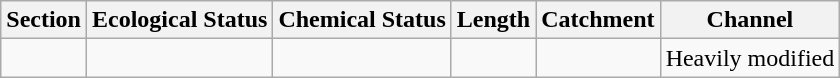<table class="wikitable">
<tr>
<th>Section</th>
<th>Ecological Status</th>
<th>Chemical Status</th>
<th>Length</th>
<th>Catchment</th>
<th>Channel</th>
</tr>
<tr>
<td></td>
<td></td>
<td></td>
<td></td>
<td></td>
<td>Heavily modified</td>
</tr>
</table>
